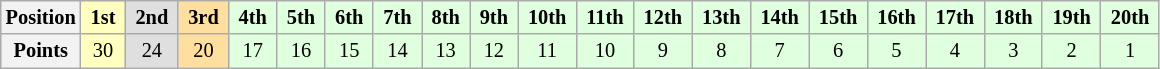<table class="wikitable" style="font-size:85%; text-align:center">
<tr>
<th>Position</th>
<td style="background:#ffffbf;"> <strong>1st</strong> </td>
<td style="background:#dfdfdf;"> <strong>2nd</strong> </td>
<td style="background:#ffdf9f;"> <strong>3rd</strong> </td>
<td style="background:#dfffdf;"> <strong>4th</strong> </td>
<td style="background:#dfffdf;"> <strong>5th</strong> </td>
<td style="background:#dfffdf;"> <strong>6th</strong> </td>
<td style="background:#dfffdf;"> <strong>7th</strong> </td>
<td style="background:#dfffdf;"> <strong>8th</strong> </td>
<td style="background:#dfffdf;"> <strong>9th</strong> </td>
<td style="background:#dfffdf;"> <strong>10th</strong> </td>
<td style="background:#dfffdf;"> <strong>11th</strong> </td>
<td style="background:#dfffdf;"> <strong>12th</strong> </td>
<td style="background:#dfffdf;"> <strong>13th</strong> </td>
<td style="background:#dfffdf;"> <strong>14th</strong> </td>
<td style="background:#dfffdf;"> <strong>15th</strong> </td>
<td style="background:#dfffdf;"> <strong>16th</strong> </td>
<td style="background:#dfffdf;"> <strong>17th</strong> </td>
<td style="background:#dfffdf;"> <strong>18th</strong> </td>
<td style="background:#dfffdf;"> <strong>19th</strong> </td>
<td style="background:#dfffdf;"> <strong>20th</strong> </td>
</tr>
<tr>
<th>Points</th>
<td style="background:#ffffbf;">30</td>
<td style="background:#dfdfdf;">24</td>
<td style="background:#ffdf9f;">20</td>
<td style="background:#dfffdf;">17</td>
<td style="background:#dfffdf;">16</td>
<td style="background:#dfffdf;">15</td>
<td style="background:#dfffdf;">14</td>
<td style="background:#dfffdf;">13</td>
<td style="background:#dfffdf;">12</td>
<td style="background:#dfffdf;">11</td>
<td style="background:#dfffdf;">10</td>
<td style="background:#dfffdf;">9</td>
<td style="background:#dfffdf;">8</td>
<td style="background:#dfffdf;">7</td>
<td style="background:#dfffdf;">6</td>
<td style="background:#dfffdf;">5</td>
<td style="background:#dfffdf;">4</td>
<td style="background:#dfffdf;">3</td>
<td style="background:#dfffdf;">2</td>
<td style="background:#dfffdf;">1</td>
</tr>
</table>
